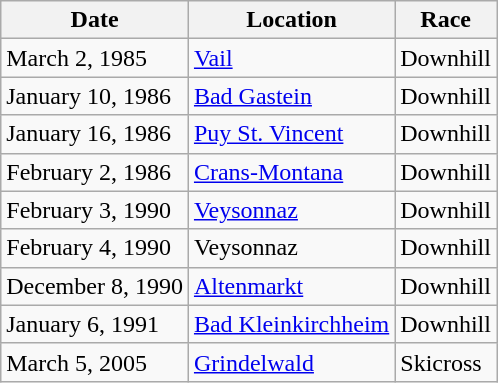<table class="wikitable">
<tr>
<th>Date</th>
<th>Location</th>
<th>Race</th>
</tr>
<tr>
<td>March 2, 1985</td>
<td> <a href='#'>Vail</a></td>
<td>Downhill</td>
</tr>
<tr>
<td>January 10, 1986</td>
<td> <a href='#'>Bad Gastein</a></td>
<td>Downhill</td>
</tr>
<tr>
<td>January 16, 1986</td>
<td> <a href='#'>Puy St. Vincent</a></td>
<td>Downhill</td>
</tr>
<tr>
<td>February 2, 1986</td>
<td> <a href='#'>Crans-Montana</a></td>
<td>Downhill</td>
</tr>
<tr>
<td>February 3, 1990</td>
<td> <a href='#'>Veysonnaz</a></td>
<td>Downhill</td>
</tr>
<tr>
<td>February 4, 1990</td>
<td> Veysonnaz</td>
<td>Downhill</td>
</tr>
<tr>
<td>December 8, 1990</td>
<td> <a href='#'>Altenmarkt</a></td>
<td>Downhill</td>
</tr>
<tr>
<td>January 6, 1991</td>
<td> <a href='#'>Bad Kleinkirchheim</a></td>
<td>Downhill</td>
</tr>
<tr>
<td>March 5, 2005</td>
<td> <a href='#'>Grindelwald</a></td>
<td>Skicross</td>
</tr>
</table>
